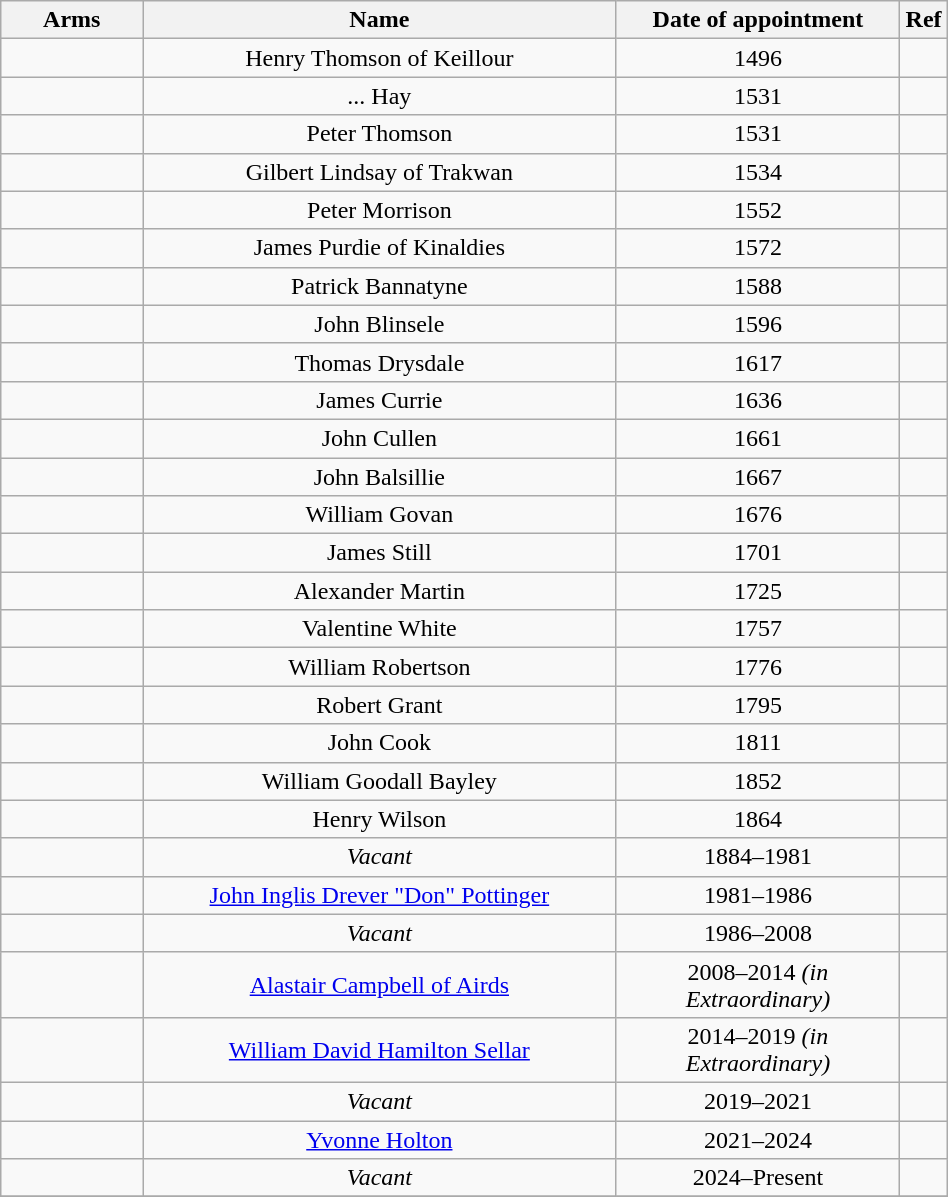<table class="wikitable" style="text-align:center; width:50%">
<tr>
<th>Arms</th>
<th style="width:50%">Name</th>
<th style="width:30%">Date of appointment</th>
<th style="width:5%">Ref</th>
</tr>
<tr>
<td></td>
<td>Henry Thomson of Keillour</td>
<td>1496</td>
<td></td>
</tr>
<tr>
<td></td>
<td>... Hay</td>
<td>1531</td>
<td></td>
</tr>
<tr>
<td></td>
<td>Peter Thomson</td>
<td>1531</td>
<td></td>
</tr>
<tr>
<td></td>
<td>Gilbert Lindsay of Trakwan</td>
<td>1534</td>
<td></td>
</tr>
<tr>
<td></td>
<td>Peter Morrison</td>
<td>1552</td>
<td></td>
</tr>
<tr>
<td></td>
<td>James Purdie of Kinaldies</td>
<td>1572</td>
<td></td>
</tr>
<tr>
<td></td>
<td>Patrick Bannatyne</td>
<td>1588</td>
<td></td>
</tr>
<tr>
<td></td>
<td>John Blinsele</td>
<td>1596</td>
<td></td>
</tr>
<tr>
<td></td>
<td>Thomas Drysdale</td>
<td>1617</td>
<td></td>
</tr>
<tr>
<td></td>
<td>James Currie</td>
<td>1636</td>
<td></td>
</tr>
<tr>
<td></td>
<td>John Cullen</td>
<td>1661</td>
<td></td>
</tr>
<tr>
<td></td>
<td>John Balsillie</td>
<td>1667</td>
<td></td>
</tr>
<tr>
<td></td>
<td>William Govan</td>
<td>1676</td>
<td></td>
</tr>
<tr>
<td></td>
<td>James Still</td>
<td>1701</td>
<td></td>
</tr>
<tr>
<td></td>
<td>Alexander Martin</td>
<td>1725</td>
<td></td>
</tr>
<tr>
<td></td>
<td>Valentine White</td>
<td>1757</td>
<td></td>
</tr>
<tr>
<td></td>
<td>William Robertson</td>
<td>1776</td>
<td></td>
</tr>
<tr>
<td></td>
<td>Robert Grant</td>
<td>1795</td>
<td></td>
</tr>
<tr>
<td></td>
<td>John Cook</td>
<td>1811</td>
<td></td>
</tr>
<tr>
<td></td>
<td>William Goodall Bayley</td>
<td>1852</td>
<td></td>
</tr>
<tr>
<td></td>
<td>Henry Wilson</td>
<td>1864</td>
<td></td>
</tr>
<tr>
<td></td>
<td><em>Vacant</em></td>
<td>1884–1981</td>
<td></td>
</tr>
<tr>
<td></td>
<td><a href='#'>John Inglis Drever "Don" Pottinger</a></td>
<td>1981–1986</td>
<td></td>
</tr>
<tr>
<td></td>
<td><em>Vacant</em></td>
<td>1986–2008</td>
<td></td>
</tr>
<tr>
<td></td>
<td><a href='#'>Alastair Campbell of Airds</a></td>
<td>2008–2014 <em>(in Extraordinary)</em></td>
<td></td>
</tr>
<tr>
<td></td>
<td><a href='#'>William David Hamilton Sellar</a></td>
<td>2014–2019 <em>(in Extraordinary)</em></td>
<td></td>
</tr>
<tr>
<td></td>
<td><em>Vacant</em></td>
<td>2019–2021</td>
<td></td>
</tr>
<tr>
<td></td>
<td><a href='#'>Yvonne Holton</a></td>
<td>2021–2024</td>
<td></td>
</tr>
<tr>
<td></td>
<td><em>Vacant</em></td>
<td>2024–Present</td>
<td></td>
</tr>
<tr>
</tr>
</table>
